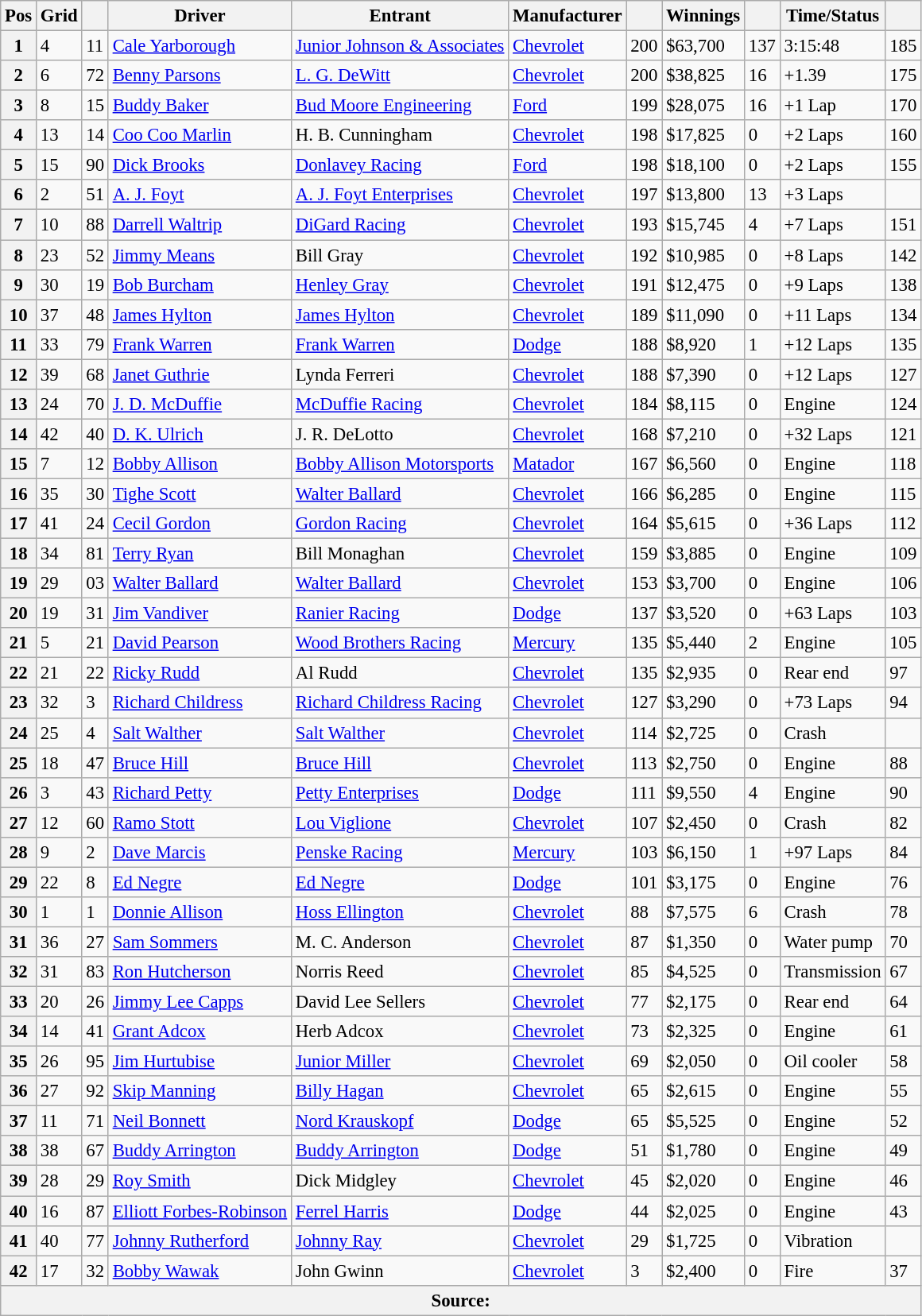<table class="sortable wikitable" style="font-size:95%">
<tr>
<th>Pos</th>
<th>Grid</th>
<th></th>
<th>Driver</th>
<th>Entrant</th>
<th>Manufacturer</th>
<th></th>
<th>Winnings</th>
<th></th>
<th>Time/Status</th>
<th></th>
</tr>
<tr>
<th>1</th>
<td>4</td>
<td>11</td>
<td><a href='#'>Cale Yarborough</a></td>
<td><a href='#'>Junior Johnson & Associates</a></td>
<td><a href='#'>Chevrolet</a></td>
<td>200</td>
<td>$63,700</td>
<td>137</td>
<td>3:15:48</td>
<td>185</td>
</tr>
<tr>
<th>2</th>
<td>6</td>
<td>72</td>
<td><a href='#'>Benny Parsons</a></td>
<td><a href='#'>L. G. DeWitt</a></td>
<td><a href='#'>Chevrolet</a></td>
<td>200</td>
<td>$38,825</td>
<td>16</td>
<td>+1.39</td>
<td>175</td>
</tr>
<tr>
<th>3</th>
<td>8</td>
<td>15</td>
<td><a href='#'>Buddy Baker</a></td>
<td><a href='#'>Bud Moore Engineering</a></td>
<td><a href='#'>Ford</a></td>
<td>199</td>
<td>$28,075</td>
<td>16</td>
<td>+1 Lap</td>
<td>170</td>
</tr>
<tr>
<th>4</th>
<td>13</td>
<td>14</td>
<td><a href='#'>Coo Coo Marlin</a></td>
<td>H. B. Cunningham</td>
<td><a href='#'>Chevrolet</a></td>
<td>198</td>
<td>$17,825</td>
<td>0</td>
<td>+2 Laps</td>
<td>160</td>
</tr>
<tr>
<th>5</th>
<td>15</td>
<td>90</td>
<td><a href='#'>Dick Brooks</a></td>
<td><a href='#'>Donlavey Racing</a></td>
<td><a href='#'>Ford</a></td>
<td>198</td>
<td>$18,100</td>
<td>0</td>
<td>+2 Laps</td>
<td>155</td>
</tr>
<tr>
<th>6</th>
<td>2</td>
<td>51</td>
<td><a href='#'>A. J. Foyt</a></td>
<td><a href='#'>A. J. Foyt Enterprises</a></td>
<td><a href='#'>Chevrolet</a></td>
<td>197</td>
<td>$13,800</td>
<td>13</td>
<td>+3 Laps</td>
<td></td>
</tr>
<tr>
<th>7</th>
<td>10</td>
<td>88</td>
<td><a href='#'>Darrell Waltrip</a></td>
<td><a href='#'>DiGard Racing</a></td>
<td><a href='#'>Chevrolet</a></td>
<td>193</td>
<td>$15,745</td>
<td>4</td>
<td>+7 Laps</td>
<td>151</td>
</tr>
<tr>
<th>8</th>
<td>23</td>
<td>52</td>
<td><a href='#'>Jimmy Means</a></td>
<td>Bill Gray</td>
<td><a href='#'>Chevrolet</a></td>
<td>192</td>
<td>$10,985</td>
<td>0</td>
<td>+8 Laps</td>
<td>142</td>
</tr>
<tr>
<th>9</th>
<td>30</td>
<td>19</td>
<td><a href='#'>Bob Burcham</a></td>
<td><a href='#'>Henley Gray</a></td>
<td><a href='#'>Chevrolet</a></td>
<td>191</td>
<td>$12,475</td>
<td>0</td>
<td>+9 Laps</td>
<td>138</td>
</tr>
<tr>
<th>10</th>
<td>37</td>
<td>48</td>
<td><a href='#'>James Hylton</a></td>
<td><a href='#'>James Hylton</a></td>
<td><a href='#'>Chevrolet</a></td>
<td>189</td>
<td>$11,090</td>
<td>0</td>
<td>+11 Laps</td>
<td>134</td>
</tr>
<tr>
<th>11</th>
<td>33</td>
<td>79</td>
<td><a href='#'>Frank Warren</a></td>
<td><a href='#'>Frank Warren</a></td>
<td><a href='#'>Dodge</a></td>
<td>188</td>
<td>$8,920</td>
<td>1</td>
<td>+12 Laps</td>
<td>135</td>
</tr>
<tr>
<th>12</th>
<td>39</td>
<td>68</td>
<td><a href='#'>Janet Guthrie</a></td>
<td>Lynda Ferreri</td>
<td><a href='#'>Chevrolet</a></td>
<td>188</td>
<td>$7,390</td>
<td>0</td>
<td>+12 Laps</td>
<td>127</td>
</tr>
<tr>
<th>13</th>
<td>24</td>
<td>70</td>
<td><a href='#'>J. D. McDuffie</a></td>
<td><a href='#'>McDuffie Racing</a></td>
<td><a href='#'>Chevrolet</a></td>
<td>184</td>
<td>$8,115</td>
<td>0</td>
<td>Engine</td>
<td>124</td>
</tr>
<tr>
<th>14</th>
<td>42</td>
<td>40</td>
<td><a href='#'>D. K. Ulrich</a></td>
<td>J. R. DeLotto</td>
<td><a href='#'>Chevrolet</a></td>
<td>168</td>
<td>$7,210</td>
<td>0</td>
<td>+32 Laps</td>
<td>121</td>
</tr>
<tr>
<th>15</th>
<td>7</td>
<td>12</td>
<td><a href='#'>Bobby Allison</a></td>
<td><a href='#'>Bobby Allison Motorsports</a></td>
<td><a href='#'>Matador</a></td>
<td>167</td>
<td>$6,560</td>
<td>0</td>
<td>Engine</td>
<td>118</td>
</tr>
<tr>
<th>16</th>
<td>35</td>
<td>30</td>
<td><a href='#'>Tighe Scott</a></td>
<td><a href='#'>Walter Ballard</a></td>
<td><a href='#'>Chevrolet</a></td>
<td>166</td>
<td>$6,285</td>
<td>0</td>
<td>Engine</td>
<td>115</td>
</tr>
<tr>
<th>17</th>
<td>41</td>
<td>24</td>
<td><a href='#'>Cecil Gordon</a></td>
<td><a href='#'>Gordon Racing</a></td>
<td><a href='#'>Chevrolet</a></td>
<td>164</td>
<td>$5,615</td>
<td>0</td>
<td>+36 Laps</td>
<td>112</td>
</tr>
<tr>
<th>18</th>
<td>34</td>
<td>81</td>
<td><a href='#'>Terry Ryan</a></td>
<td>Bill Monaghan</td>
<td><a href='#'>Chevrolet</a></td>
<td>159</td>
<td>$3,885</td>
<td>0</td>
<td>Engine</td>
<td>109</td>
</tr>
<tr>
<th>19</th>
<td>29</td>
<td>03</td>
<td><a href='#'>Walter Ballard</a></td>
<td><a href='#'>Walter Ballard</a></td>
<td><a href='#'>Chevrolet</a></td>
<td>153</td>
<td>$3,700</td>
<td>0</td>
<td>Engine</td>
<td>106</td>
</tr>
<tr>
<th>20</th>
<td>19</td>
<td>31</td>
<td><a href='#'>Jim Vandiver</a></td>
<td><a href='#'>Ranier Racing</a></td>
<td><a href='#'>Dodge</a></td>
<td>137</td>
<td>$3,520</td>
<td>0</td>
<td>+63 Laps</td>
<td>103</td>
</tr>
<tr>
<th>21</th>
<td>5</td>
<td>21</td>
<td><a href='#'>David Pearson</a></td>
<td><a href='#'>Wood Brothers Racing</a></td>
<td><a href='#'>Mercury</a></td>
<td>135</td>
<td>$5,440</td>
<td>2</td>
<td>Engine</td>
<td>105</td>
</tr>
<tr>
<th>22</th>
<td>21</td>
<td>22</td>
<td><a href='#'>Ricky Rudd</a></td>
<td>Al Rudd</td>
<td><a href='#'>Chevrolet</a></td>
<td>135</td>
<td>$2,935</td>
<td>0</td>
<td>Rear end</td>
<td>97</td>
</tr>
<tr>
<th>23</th>
<td>32</td>
<td>3</td>
<td><a href='#'>Richard Childress</a></td>
<td><a href='#'>Richard Childress Racing</a></td>
<td><a href='#'>Chevrolet</a></td>
<td>127</td>
<td>$3,290</td>
<td>0</td>
<td>+73 Laps</td>
<td>94</td>
</tr>
<tr>
<th>24</th>
<td>25</td>
<td>4</td>
<td><a href='#'>Salt Walther</a></td>
<td><a href='#'>Salt Walther</a></td>
<td><a href='#'>Chevrolet</a></td>
<td>114</td>
<td>$2,725</td>
<td>0</td>
<td>Crash</td>
<td></td>
</tr>
<tr>
<th>25</th>
<td>18</td>
<td>47</td>
<td><a href='#'>Bruce Hill</a></td>
<td><a href='#'>Bruce Hill</a></td>
<td><a href='#'>Chevrolet</a></td>
<td>113</td>
<td>$2,750</td>
<td>0</td>
<td>Engine</td>
<td>88</td>
</tr>
<tr>
<th>26</th>
<td>3</td>
<td>43</td>
<td><a href='#'>Richard Petty</a></td>
<td><a href='#'>Petty Enterprises</a></td>
<td><a href='#'>Dodge</a></td>
<td>111</td>
<td>$9,550</td>
<td>4</td>
<td>Engine</td>
<td>90</td>
</tr>
<tr>
<th>27</th>
<td>12</td>
<td>60</td>
<td><a href='#'>Ramo Stott</a></td>
<td><a href='#'>Lou Viglione</a></td>
<td><a href='#'>Chevrolet</a></td>
<td>107</td>
<td>$2,450</td>
<td>0</td>
<td>Crash</td>
<td>82</td>
</tr>
<tr>
<th>28</th>
<td>9</td>
<td>2</td>
<td><a href='#'>Dave Marcis</a></td>
<td><a href='#'>Penske Racing</a></td>
<td><a href='#'>Mercury</a></td>
<td>103</td>
<td>$6,150</td>
<td>1</td>
<td>+97 Laps</td>
<td>84</td>
</tr>
<tr>
<th>29</th>
<td>22</td>
<td>8</td>
<td><a href='#'>Ed Negre</a></td>
<td><a href='#'>Ed Negre</a></td>
<td><a href='#'>Dodge</a></td>
<td>101</td>
<td>$3,175</td>
<td>0</td>
<td>Engine</td>
<td>76</td>
</tr>
<tr>
<th>30</th>
<td>1</td>
<td>1</td>
<td><a href='#'>Donnie Allison</a></td>
<td><a href='#'>Hoss Ellington</a></td>
<td><a href='#'>Chevrolet</a></td>
<td>88</td>
<td>$7,575</td>
<td>6</td>
<td>Crash</td>
<td>78</td>
</tr>
<tr>
<th>31</th>
<td>36</td>
<td>27</td>
<td><a href='#'>Sam Sommers</a></td>
<td>M. C. Anderson</td>
<td><a href='#'>Chevrolet</a></td>
<td>87</td>
<td>$1,350</td>
<td>0</td>
<td>Water pump</td>
<td>70</td>
</tr>
<tr>
<th>32</th>
<td>31</td>
<td>83</td>
<td><a href='#'>Ron Hutcherson</a></td>
<td>Norris Reed</td>
<td><a href='#'>Chevrolet</a></td>
<td>85</td>
<td>$4,525</td>
<td>0</td>
<td>Transmission</td>
<td>67</td>
</tr>
<tr>
<th>33</th>
<td>20</td>
<td>26</td>
<td><a href='#'>Jimmy Lee Capps</a></td>
<td>David Lee Sellers</td>
<td><a href='#'>Chevrolet</a></td>
<td>77</td>
<td>$2,175</td>
<td>0</td>
<td>Rear end</td>
<td>64</td>
</tr>
<tr>
<th>34</th>
<td>14</td>
<td>41</td>
<td><a href='#'>Grant Adcox</a></td>
<td>Herb Adcox</td>
<td><a href='#'>Chevrolet</a></td>
<td>73</td>
<td>$2,325</td>
<td>0</td>
<td>Engine</td>
<td>61</td>
</tr>
<tr>
<th>35</th>
<td>26</td>
<td>95</td>
<td><a href='#'>Jim Hurtubise</a></td>
<td><a href='#'>Junior Miller</a></td>
<td><a href='#'>Chevrolet</a></td>
<td>69</td>
<td>$2,050</td>
<td>0</td>
<td>Oil cooler</td>
<td>58</td>
</tr>
<tr>
<th>36</th>
<td>27</td>
<td>92</td>
<td><a href='#'>Skip Manning</a></td>
<td><a href='#'>Billy Hagan</a></td>
<td><a href='#'>Chevrolet</a></td>
<td>65</td>
<td>$2,615</td>
<td>0</td>
<td>Engine</td>
<td>55</td>
</tr>
<tr>
<th>37</th>
<td>11</td>
<td>71</td>
<td><a href='#'>Neil Bonnett</a></td>
<td><a href='#'>Nord Krauskopf</a></td>
<td><a href='#'>Dodge</a></td>
<td>65</td>
<td>$5,525</td>
<td>0</td>
<td>Engine</td>
<td>52</td>
</tr>
<tr>
<th>38</th>
<td>38</td>
<td>67</td>
<td><a href='#'>Buddy Arrington</a></td>
<td><a href='#'>Buddy Arrington</a></td>
<td><a href='#'>Dodge</a></td>
<td>51</td>
<td>$1,780</td>
<td>0</td>
<td>Engine</td>
<td>49</td>
</tr>
<tr>
<th>39</th>
<td>28</td>
<td>29</td>
<td><a href='#'>Roy Smith</a></td>
<td>Dick Midgley</td>
<td><a href='#'>Chevrolet</a></td>
<td>45</td>
<td>$2,020</td>
<td>0</td>
<td>Engine</td>
<td>46</td>
</tr>
<tr>
<th>40</th>
<td>16</td>
<td>87</td>
<td><a href='#'>Elliott Forbes-Robinson</a></td>
<td><a href='#'>Ferrel Harris</a></td>
<td><a href='#'>Dodge</a></td>
<td>44</td>
<td>$2,025</td>
<td>0</td>
<td>Engine</td>
<td>43</td>
</tr>
<tr>
<th>41</th>
<td>40</td>
<td>77</td>
<td><a href='#'>Johnny Rutherford</a></td>
<td><a href='#'>Johnny Ray</a></td>
<td><a href='#'>Chevrolet</a></td>
<td>29</td>
<td>$1,725</td>
<td>0</td>
<td>Vibration</td>
<td></td>
</tr>
<tr>
<th>42</th>
<td>17</td>
<td>32</td>
<td><a href='#'>Bobby Wawak</a></td>
<td>John Gwinn</td>
<td><a href='#'>Chevrolet</a></td>
<td>3</td>
<td>$2,400</td>
<td>0</td>
<td>Fire</td>
<td>37</td>
</tr>
<tr>
<th colspan=11>Source:</th>
</tr>
</table>
